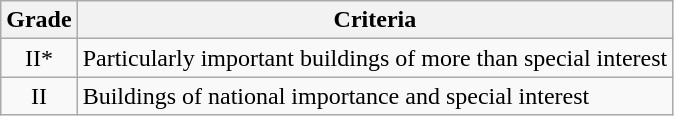<table class="wikitable">
<tr>
<th>Grade</th>
<th>Criteria</th>
</tr>
<tr>
<td align="center" >II*</td>
<td>Particularly important buildings of more than special interest</td>
</tr>
<tr>
<td align="center" >II</td>
<td>Buildings of national importance and special interest</td>
</tr>
</table>
